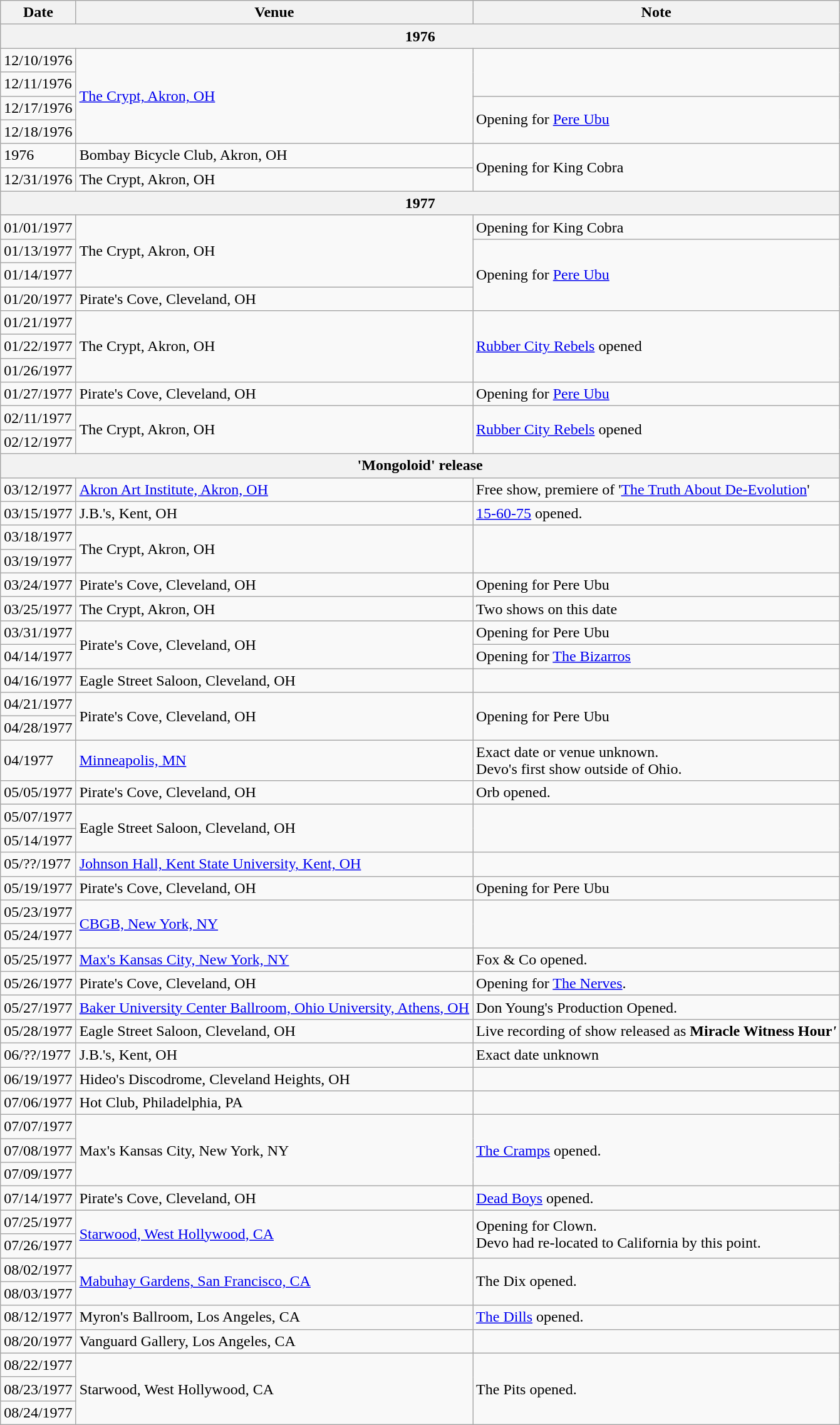<table class="wikitable">
<tr>
<th>Date</th>
<th>Venue</th>
<th>Note</th>
</tr>
<tr>
<th colspan="3">1976</th>
</tr>
<tr>
<td>12/10/1976</td>
<td rowspan="4"><a href='#'>The Crypt, Akron, OH</a></td>
<td rowspan="2"></td>
</tr>
<tr>
<td>12/11/1976</td>
</tr>
<tr>
<td>12/17/1976</td>
<td rowspan="2">Opening for <a href='#'>Pere Ubu</a></td>
</tr>
<tr>
<td>12/18/1976</td>
</tr>
<tr>
<td>1976</td>
<td>Bombay Bicycle Club, Akron, OH</td>
<td rowspan="2">Opening for King Cobra</td>
</tr>
<tr>
<td>12/31/1976</td>
<td>The Crypt, Akron, OH</td>
</tr>
<tr>
<th colspan="3">1977</th>
</tr>
<tr>
<td>01/01/1977</td>
<td rowspan="3">The Crypt, Akron, OH</td>
<td>Opening for King Cobra</td>
</tr>
<tr>
<td>01/13/1977</td>
<td rowspan="3">Opening for <a href='#'>Pere Ubu</a></td>
</tr>
<tr>
<td>01/14/1977</td>
</tr>
<tr>
<td>01/20/1977</td>
<td>Pirate's Cove, Cleveland, OH</td>
</tr>
<tr>
<td>01/21/1977</td>
<td rowspan="3">The Crypt, Akron, OH</td>
<td rowspan="3"><a href='#'>Rubber City Rebels</a> opened</td>
</tr>
<tr>
<td>01/22/1977</td>
</tr>
<tr>
<td>01/26/1977</td>
</tr>
<tr>
<td>01/27/1977</td>
<td>Pirate's Cove, Cleveland, OH</td>
<td>Opening for <a href='#'>Pere Ubu</a></td>
</tr>
<tr>
<td>02/11/1977</td>
<td rowspan="2">The Crypt, Akron, OH</td>
<td rowspan="2"><a href='#'>Rubber City Rebels</a> opened</td>
</tr>
<tr>
<td>02/12/1977</td>
</tr>
<tr>
<th colspan="3">'Mongoloid' release</th>
</tr>
<tr>
<td>03/12/1977</td>
<td><a href='#'>Akron Art Institute, Akron, OH</a></td>
<td>Free show, premiere of '<a href='#'>The Truth About De-Evolution</a>'</td>
</tr>
<tr>
<td>03/15/1977</td>
<td>J.B.'s, Kent, OH</td>
<td><a href='#'>15-60-75</a> opened.</td>
</tr>
<tr>
<td>03/18/1977</td>
<td rowspan="2">The Crypt, Akron, OH</td>
<td rowspan="2"></td>
</tr>
<tr>
<td>03/19/1977</td>
</tr>
<tr>
<td>03/24/1977</td>
<td>Pirate's Cove, Cleveland, OH</td>
<td>Opening for Pere Ubu</td>
</tr>
<tr>
<td>03/25/1977</td>
<td>The Crypt, Akron, OH</td>
<td>Two shows on this date</td>
</tr>
<tr>
<td>03/31/1977</td>
<td rowspan="2">Pirate's Cove, Cleveland, OH</td>
<td>Opening for Pere Ubu</td>
</tr>
<tr>
<td>04/14/1977</td>
<td>Opening for <a href='#'>The Bizarros</a></td>
</tr>
<tr>
<td>04/16/1977</td>
<td>Eagle Street Saloon, Cleveland, OH</td>
<td></td>
</tr>
<tr>
<td>04/21/1977</td>
<td rowspan="2">Pirate's Cove, Cleveland, OH</td>
<td rowspan="2">Opening for Pere Ubu</td>
</tr>
<tr>
<td>04/28/1977</td>
</tr>
<tr>
<td>04/1977</td>
<td><a href='#'>Minneapolis, MN</a></td>
<td>Exact date or venue unknown.<br>Devo's first show outside of Ohio.</td>
</tr>
<tr>
<td>05/05/1977</td>
<td>Pirate's Cove, Cleveland, OH</td>
<td>Orb opened.</td>
</tr>
<tr>
<td>05/07/1977</td>
<td rowspan="2">Eagle Street Saloon, Cleveland, OH</td>
<td rowspan="2"></td>
</tr>
<tr>
<td>05/14/1977</td>
</tr>
<tr>
<td>05/??/1977</td>
<td><a href='#'>Johnson Hall, Kent State University, Kent, OH</a></td>
<td></td>
</tr>
<tr>
<td>05/19/1977</td>
<td>Pirate's Cove, Cleveland, OH</td>
<td>Opening for Pere Ubu</td>
</tr>
<tr>
<td>05/23/1977</td>
<td rowspan="2"><a href='#'>CBGB, New York, NY</a></td>
<td rowspan="2"></td>
</tr>
<tr>
<td>05/24/1977</td>
</tr>
<tr>
<td>05/25/1977</td>
<td><a href='#'>Max's Kansas City, New York, NY</a></td>
<td>Fox & Co opened.</td>
</tr>
<tr>
<td>05/26/1977</td>
<td>Pirate's Cove, Cleveland, OH</td>
<td>Opening for <a href='#'>The Nerves</a>.</td>
</tr>
<tr>
<td>05/27/1977</td>
<td><a href='#'>Baker University Center Ballroom, Ohio University, Athens, OH</a></td>
<td>Don Young's Production Opened.</td>
</tr>
<tr>
<td>05/28/1977</td>
<td>Eagle Street Saloon, Cleveland, OH</td>
<td>Live recording of show released as <strong>Miracle Witness Hour<em>'</td>
</tr>
<tr>
<td>06/??/1977</td>
<td>J.B.'s, Kent, OH</td>
<td>Exact date unknown</td>
</tr>
<tr>
<td>06/19/1977</td>
<td>Hideo's Discodrome, Cleveland Heights, OH</td>
<td></td>
</tr>
<tr>
<td>07/06/1977</td>
<td>Hot Club, Philadelphia, PA</td>
<td></td>
</tr>
<tr>
<td>07/07/1977</td>
<td rowspan="3">Max's Kansas City, New York, NY</td>
<td rowspan="3"><a href='#'>The Cramps</a> opened.</td>
</tr>
<tr>
<td>07/08/1977</td>
</tr>
<tr>
<td>07/09/1977</td>
</tr>
<tr>
<td>07/14/1977</td>
<td>Pirate's Cove, Cleveland, OH</td>
<td><a href='#'>Dead Boys</a> opened.</td>
</tr>
<tr>
<td>07/25/1977</td>
<td rowspan="2"><a href='#'>Starwood, West Hollywood, CA</a></td>
<td rowspan="2">Opening for Clown.<br>Devo had re-located to California by this point.</td>
</tr>
<tr>
<td>07/26/1977</td>
</tr>
<tr>
<td>08/02/1977</td>
<td rowspan="2"><a href='#'>Mabuhay Gardens, San Francisco, CA</a></td>
<td rowspan="2">The Dix opened.</td>
</tr>
<tr>
<td>08/03/1977</td>
</tr>
<tr>
<td>08/12/1977</td>
<td>Myron's Ballroom, Los Angeles, CA</td>
<td><a href='#'>The Dills</a> opened.</td>
</tr>
<tr>
<td>08/20/1977</td>
<td>Vanguard Gallery, Los Angeles, CA</td>
<td></td>
</tr>
<tr>
<td>08/22/1977</td>
<td rowspan="3">Starwood, West Hollywood, CA</td>
<td rowspan="3">The Pits opened.</td>
</tr>
<tr>
<td>08/23/1977</td>
</tr>
<tr>
<td>08/24/1977</td>
</tr>
</table>
